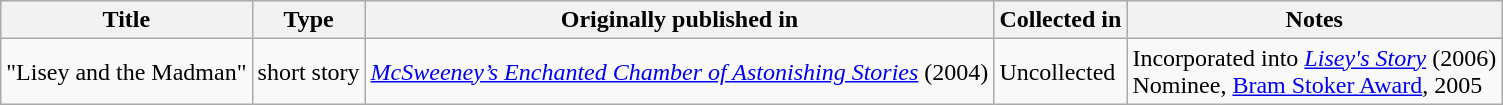<table class="wikitable">
<tr>
<th>Title</th>
<th>Type</th>
<th>Originally published in</th>
<th>Collected in</th>
<th>Notes</th>
</tr>
<tr>
<td>"Lisey and the Madman"</td>
<td>short story</td>
<td><em><a href='#'>McSweeney’s Enchanted Chamber of Astonishing Stories</a></em> (2004)</td>
<td>Uncollected</td>
<td>Incorporated into <em><a href='#'>Lisey's Story</a></em> (2006)<br>Nominee, <a href='#'>Bram Stoker Award</a>, 2005</td>
</tr>
</table>
